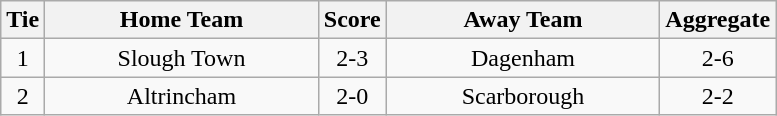<table class="wikitable" style="text-align:center;">
<tr>
<th width=20>Tie</th>
<th width=175>Home Team</th>
<th width=20>Score</th>
<th width=175>Away Team</th>
<th width=20>Aggregate</th>
</tr>
<tr>
<td>1</td>
<td>Slough Town</td>
<td>2-3</td>
<td>Dagenham</td>
<td>2-6</td>
</tr>
<tr>
<td>2</td>
<td>Altrincham</td>
<td>2-0</td>
<td>Scarborough</td>
<td>2-2</td>
</tr>
</table>
